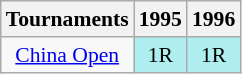<table class="wikitable" style="font-size: 90%; text-align:center">
<tr>
<th>Tournaments</th>
<th>1995</th>
<th>1996</th>
</tr>
<tr>
<td><a href='#'>China Open</a></td>
<td bgcolor=AFEEEE>1R</td>
<td bgcolor=AFEEEE>1R</td>
</tr>
</table>
